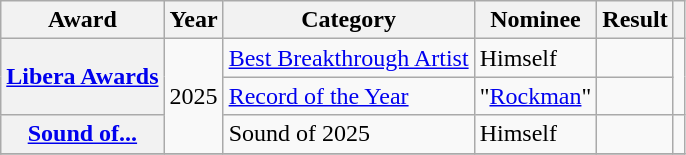<table class="wikitable sortable plainrowheaders">
<tr>
<th>Award</th>
<th>Year</th>
<th>Category</th>
<th>Nominee</th>
<th>Result</th>
<th class="unsortable"></th>
</tr>
<tr>
<th scope="row" rowspan="2"><a href='#'>Libera Awards</a></th>
<td style="text-align: center;" rowspan="3">2025</td>
<td><a href='#'>Best Breakthrough Artist</a></td>
<td>Himself</td>
<td></td>
<td style="text-align: center;" rowspan="2"></td>
</tr>
<tr>
<td><a href='#'>Record of the Year</a></td>
<td>"<a href='#'>Rockman</a>"</td>
<td></td>
</tr>
<tr>
<th scope="row"><a href='#'>Sound of...</a></th>
<td>Sound of 2025</td>
<td>Himself</td>
<td></td>
<td style="text-align: center;"></td>
</tr>
<tr>
</tr>
</table>
